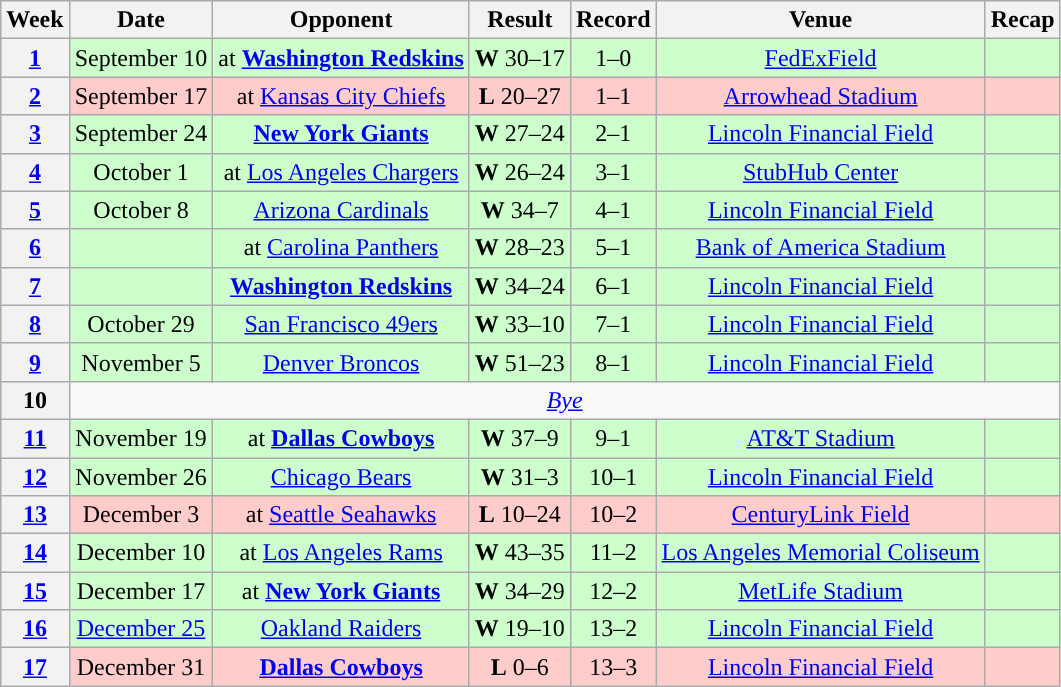<table class="wikitable" style="text-align:center">
<tr>
<th>Week</th>
<th>Date</th>
<th>Opponent</th>
<th>Result</th>
<th>Record</th>
<th>Venue</th>
<th>Recap</th>
</tr>
<tr style="background:#cfc">
<th><a href='#'>1</a></th>
<td>September 10</td>
<td>at <strong><a href='#'>Washington Redskins</a></strong></td>
<td><strong>W</strong> 30–17</td>
<td>1–0</td>
<td><a href='#'>FedExField</a></td>
<td></td>
</tr>
<tr style="background:#fcc">
<th><a href='#'>2</a></th>
<td>September 17</td>
<td>at <a href='#'>Kansas City Chiefs</a></td>
<td><strong>L</strong> 20–27</td>
<td>1–1</td>
<td><a href='#'>Arrowhead Stadium</a></td>
<td></td>
</tr>
<tr style="background:#cfc">
<th><a href='#'>3</a></th>
<td>September 24</td>
<td><strong><a href='#'>New York Giants</a></strong></td>
<td><strong>W</strong> 27–24</td>
<td>2–1</td>
<td><a href='#'>Lincoln Financial Field</a></td>
<td></td>
</tr>
<tr style="background:#cfc">
<th><a href='#'>4</a></th>
<td>October 1</td>
<td>at <a href='#'>Los Angeles Chargers</a></td>
<td><strong>W</strong> 26–24</td>
<td>3–1</td>
<td><a href='#'>StubHub Center</a></td>
<td></td>
</tr>
<tr style="background:#cfc">
<th><a href='#'>5</a></th>
<td>October 8</td>
<td><a href='#'>Arizona Cardinals</a></td>
<td><strong>W</strong> 34–7</td>
<td>4–1</td>
<td><a href='#'>Lincoln Financial Field</a></td>
<td></td>
</tr>
<tr style="background:#cfc">
<th><a href='#'>6</a></th>
<td></td>
<td>at <a href='#'>Carolina Panthers</a></td>
<td><strong>W</strong> 28–23</td>
<td>5–1</td>
<td><a href='#'>Bank of America Stadium</a></td>
<td></td>
</tr>
<tr style="background:#cfc">
<th><a href='#'>7</a></th>
<td></td>
<td><strong><a href='#'>Washington Redskins</a></strong></td>
<td><strong>W</strong> 34–24</td>
<td>6–1</td>
<td><a href='#'>Lincoln Financial Field</a></td>
<td></td>
</tr>
<tr style="background:#cfc">
<th><a href='#'>8</a></th>
<td>October 29</td>
<td><a href='#'>San Francisco 49ers</a></td>
<td><strong>W</strong> 33–10</td>
<td>7–1</td>
<td><a href='#'>Lincoln Financial Field</a></td>
<td></td>
</tr>
<tr style="background:#cfc">
<th><a href='#'>9</a></th>
<td>November 5</td>
<td><a href='#'>Denver Broncos</a></td>
<td><strong>W</strong> 51–23</td>
<td>8–1</td>
<td><a href='#'>Lincoln Financial Field</a></td>
<td></td>
</tr>
<tr>
<th>10</th>
<td colspan="6"><em><a href='#'>Bye</a></em></td>
</tr>
<tr style="background:#cfc">
<th><a href='#'>11</a></th>
<td>November 19</td>
<td>at <strong><a href='#'>Dallas Cowboys</a></strong></td>
<td><strong>W</strong> 37–9</td>
<td>9–1</td>
<td><a href='#'>AT&T Stadium</a></td>
<td></td>
</tr>
<tr style="background:#cfc">
<th><a href='#'>12</a></th>
<td>November 26</td>
<td><a href='#'>Chicago Bears</a></td>
<td><strong>W</strong> 31–3</td>
<td>10–1</td>
<td><a href='#'>Lincoln Financial Field</a></td>
<td></td>
</tr>
<tr style="background:#fcc">
<th><a href='#'>13</a></th>
<td>December 3</td>
<td>at <a href='#'>Seattle Seahawks</a></td>
<td><strong>L</strong> 10–24</td>
<td>10–2</td>
<td><a href='#'>CenturyLink Field</a></td>
<td></td>
</tr>
<tr style="background:#cfc">
<th><a href='#'>14</a></th>
<td>December 10</td>
<td>at <a href='#'>Los Angeles Rams</a></td>
<td><strong>W</strong> 43–35</td>
<td>11–2</td>
<td><a href='#'>Los Angeles Memorial Coliseum</a></td>
<td></td>
</tr>
<tr style="background:#cfc">
<th><a href='#'>15</a></th>
<td>December 17</td>
<td>at <strong><a href='#'>New York Giants</a></strong></td>
<td><strong>W</strong> 34–29</td>
<td>12–2</td>
<td><a href='#'>MetLife Stadium</a></td>
<td></td>
</tr>
<tr style="background:#cfc">
<th><a href='#'>16</a></th>
<td><a href='#'>December 25</a></td>
<td><a href='#'>Oakland Raiders</a></td>
<td><strong>W</strong> 19–10</td>
<td>13–2</td>
<td><a href='#'>Lincoln Financial Field</a></td>
<td></td>
</tr>
<tr style="background:#fcc">
<th><a href='#'>17</a></th>
<td>December 31</td>
<td><strong><a href='#'>Dallas Cowboys</a></strong></td>
<td><strong>L</strong> 0–6</td>
<td>13–3</td>
<td><a href='#'>Lincoln Financial Field</a></td>
<td></td>
</tr>
</table>
